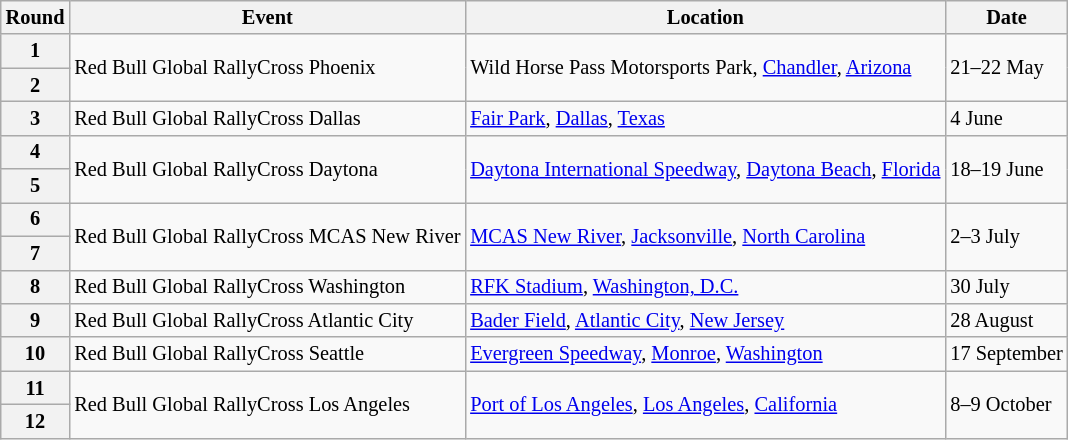<table class="wikitable" style="font-size: 85%;">
<tr>
<th>Round</th>
<th>Event</th>
<th>Location</th>
<th>Date</th>
</tr>
<tr>
<th>1</th>
<td rowspan=2>Red Bull Global RallyCross Phoenix</td>
<td rowspan=2>Wild Horse Pass Motorsports Park, <a href='#'>Chandler</a>, <a href='#'>Arizona</a></td>
<td rowspan=2>21–22 May</td>
</tr>
<tr>
<th>2</th>
</tr>
<tr>
<th>3</th>
<td>Red Bull Global RallyCross Dallas</td>
<td><a href='#'>Fair Park</a>, <a href='#'>Dallas</a>, <a href='#'>Texas</a></td>
<td>4 June</td>
</tr>
<tr>
<th>4</th>
<td rowspan=2>Red Bull Global RallyCross Daytona</td>
<td rowspan=2><a href='#'>Daytona International Speedway</a>, <a href='#'>Daytona Beach</a>, <a href='#'>Florida</a></td>
<td rowspan=2>18–19 June</td>
</tr>
<tr>
<th>5</th>
</tr>
<tr>
<th>6</th>
<td rowspan=2>Red Bull Global RallyCross MCAS New River</td>
<td rowspan=2><a href='#'>MCAS New River</a>, <a href='#'>Jacksonville</a>, <a href='#'>North Carolina</a></td>
<td rowspan=2>2–3 July</td>
</tr>
<tr>
<th>7</th>
</tr>
<tr>
<th>8</th>
<td>Red Bull Global RallyCross Washington</td>
<td><a href='#'>RFK Stadium</a>, <a href='#'>Washington, D.C.</a></td>
<td>30 July</td>
</tr>
<tr>
<th>9</th>
<td>Red Bull Global RallyCross Atlantic City</td>
<td><a href='#'>Bader Field</a>, <a href='#'>Atlantic City</a>, <a href='#'>New Jersey</a></td>
<td>28 August</td>
</tr>
<tr>
<th>10</th>
<td>Red Bull Global RallyCross Seattle</td>
<td><a href='#'>Evergreen Speedway</a>, <a href='#'>Monroe</a>, <a href='#'>Washington</a></td>
<td>17 September</td>
</tr>
<tr>
<th>11</th>
<td rowspan=2>Red Bull Global RallyCross Los Angeles</td>
<td rowspan=2><a href='#'>Port of Los Angeles</a>, <a href='#'>Los Angeles</a>, <a href='#'>California</a></td>
<td rowspan=2>8–9 October</td>
</tr>
<tr>
<th>12</th>
</tr>
</table>
